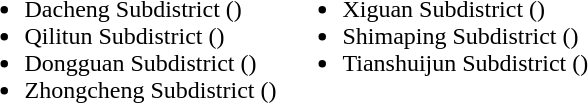<table>
<tr>
<td valign="top"><br><ul><li>Dacheng Subdistrict ()</li><li>Qilitun Subdistrict ()</li><li>Dongguan Subdistrict ()</li><li>Zhongcheng Subdistrict ()</li></ul></td>
<td valign="top"><br><ul><li>Xiguan Subdistrict ()</li><li>Shimaping Subdistrict ()</li><li>Tianshuijun Subdistrict ()</li></ul></td>
</tr>
</table>
